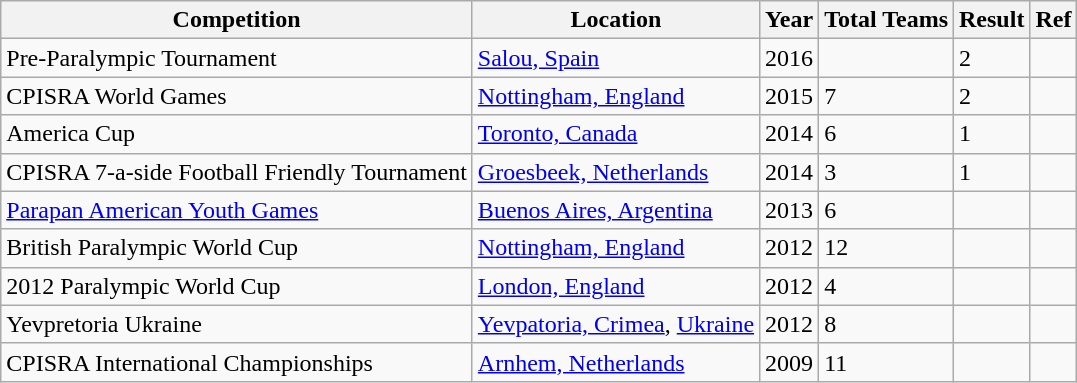<table class="wikitable">
<tr>
<th>Competition</th>
<th>Location</th>
<th>Year</th>
<th>Total Teams</th>
<th>Result</th>
<th>Ref</th>
</tr>
<tr>
<td>Pre-Paralympic Tournament</td>
<td><a href='#'>Salou, Spain</a></td>
<td>2016</td>
<td></td>
<td>2</td>
<td></td>
</tr>
<tr>
<td>CPISRA World Games</td>
<td><a href='#'>Nottingham, England</a></td>
<td>2015</td>
<td>7</td>
<td>2</td>
<td></td>
</tr>
<tr>
<td>America Cup</td>
<td><a href='#'>Toronto, Canada</a></td>
<td>2014</td>
<td>6</td>
<td>1</td>
<td></td>
</tr>
<tr>
<td>CPISRA 7-a-side Football Friendly Tournament</td>
<td><a href='#'>Groesbeek, Netherlands</a></td>
<td>2014</td>
<td>3</td>
<td>1</td>
<td></td>
</tr>
<tr>
<td><a href='#'>Parapan American Youth Games</a></td>
<td><a href='#'>Buenos Aires, Argentina</a></td>
<td>2013</td>
<td>6</td>
<td></td>
<td></td>
</tr>
<tr>
<td>British Paralympic World Cup</td>
<td><a href='#'>Nottingham, England</a></td>
<td>2012</td>
<td>12</td>
<td></td>
<td></td>
</tr>
<tr>
<td>2012 Paralympic World Cup</td>
<td><a href='#'>London, England</a></td>
<td>2012</td>
<td>4</td>
<td></td>
<td></td>
</tr>
<tr>
<td>Yevpretoria Ukraine</td>
<td><a href='#'>Yevpatoria, Crimea</a>, <a href='#'>Ukraine</a></td>
<td>2012</td>
<td>8</td>
<td></td>
<td></td>
</tr>
<tr>
<td>CPISRA International Championships</td>
<td><a href='#'>Arnhem, Netherlands</a></td>
<td>2009</td>
<td>11</td>
<td></td>
<td></td>
</tr>
</table>
